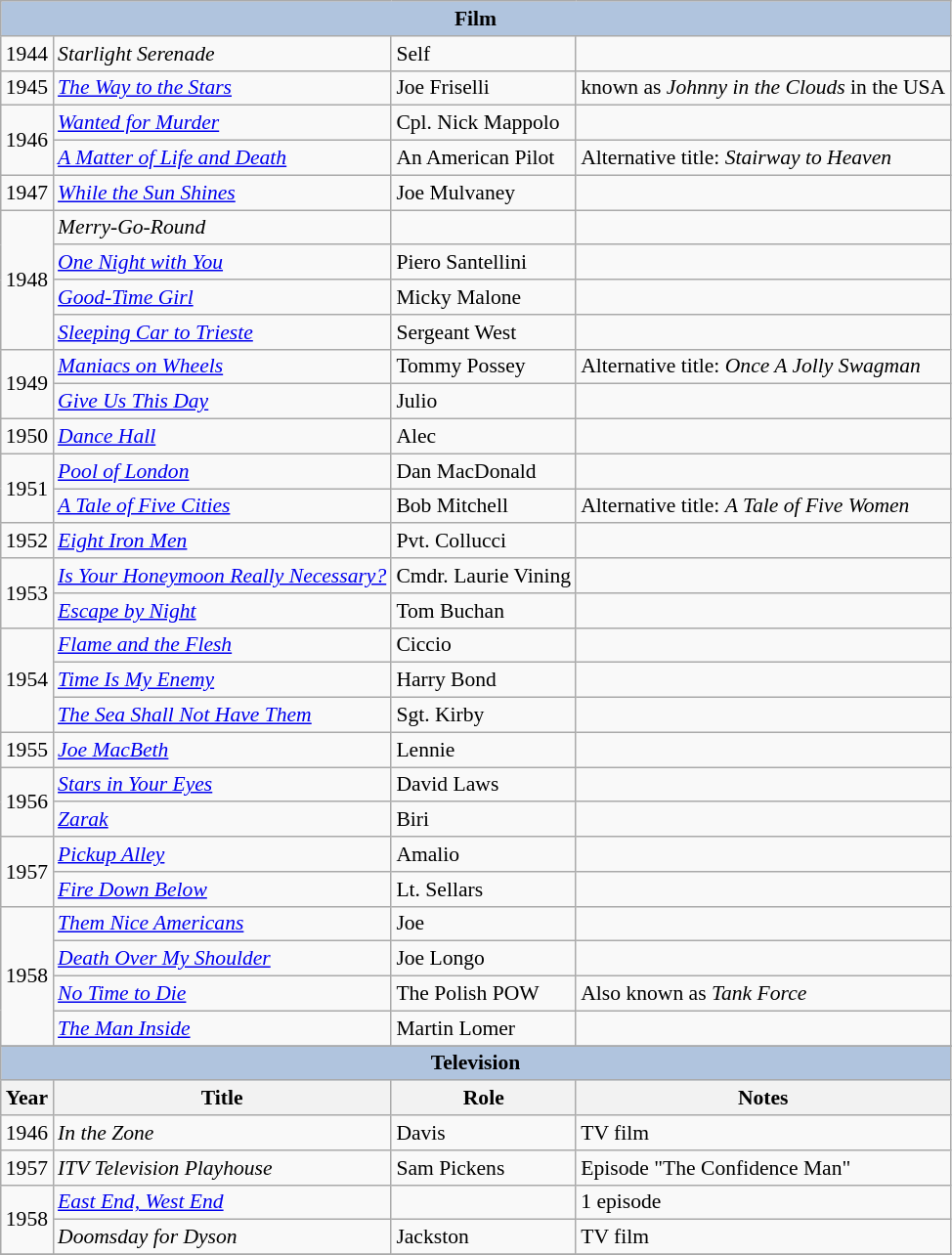<table class="wikitable" style="font-size: 90%;">
<tr>
<th colspan="4" style="background: LightSteelBlue;">Film</th>
</tr>
<tr>
<td>1944</td>
<td><em>Starlight Serenade</em></td>
<td>Self</td>
<td></td>
</tr>
<tr>
<td>1945</td>
<td><em><a href='#'>The Way to the Stars</a></em></td>
<td>Joe Friselli</td>
<td>known as <em>Johnny in the Clouds</em> in the USA</td>
</tr>
<tr>
<td rowspan="2">1946</td>
<td><em><a href='#'>Wanted for Murder</a></em></td>
<td>Cpl. Nick Mappolo</td>
<td></td>
</tr>
<tr>
<td><em><a href='#'>A Matter of Life and Death</a></em></td>
<td>An American Pilot</td>
<td>Alternative title: <em>Stairway to Heaven</em></td>
</tr>
<tr>
<td>1947</td>
<td><em><a href='#'>While the Sun Shines</a></em></td>
<td>Joe Mulvaney</td>
<td></td>
</tr>
<tr>
<td rowspan="4">1948</td>
<td><em>Merry-Go-Round</em></td>
<td></td>
<td></td>
</tr>
<tr>
<td><em><a href='#'>One Night with You</a></em></td>
<td>Piero Santellini</td>
<td></td>
</tr>
<tr>
<td><em><a href='#'>Good-Time Girl</a></em></td>
<td>Micky Malone</td>
<td></td>
</tr>
<tr>
<td><em><a href='#'>Sleeping Car to Trieste</a></em></td>
<td>Sergeant West</td>
<td></td>
</tr>
<tr>
<td rowspan="2">1949</td>
<td><em><a href='#'>Maniacs on Wheels</a></em></td>
<td>Tommy Possey</td>
<td>Alternative title: <em>Once A Jolly Swagman</em></td>
</tr>
<tr>
<td><em><a href='#'>Give Us This Day</a></em></td>
<td>Julio</td>
<td></td>
</tr>
<tr>
<td>1950</td>
<td><em><a href='#'>Dance Hall</a></em></td>
<td>Alec</td>
<td></td>
</tr>
<tr>
<td rowspan="2">1951</td>
<td><em><a href='#'>Pool of London</a></em></td>
<td>Dan MacDonald</td>
<td></td>
</tr>
<tr>
<td><em><a href='#'>A Tale of Five Cities</a></em></td>
<td>Bob Mitchell</td>
<td>Alternative title: <em>A Tale of Five Women</em></td>
</tr>
<tr>
<td>1952</td>
<td><em><a href='#'>Eight Iron Men</a></em></td>
<td>Pvt. Collucci</td>
<td></td>
</tr>
<tr>
<td rowspan="2">1953</td>
<td><em><a href='#'>Is Your Honeymoon Really Necessary?</a></em></td>
<td>Cmdr. Laurie Vining</td>
<td></td>
</tr>
<tr>
<td><em><a href='#'>Escape by Night</a></em></td>
<td>Tom Buchan</td>
<td></td>
</tr>
<tr>
<td rowspan="3">1954</td>
<td><em><a href='#'>Flame and the Flesh</a></em></td>
<td>Ciccio</td>
<td></td>
</tr>
<tr>
<td><em><a href='#'>Time Is My Enemy</a></em></td>
<td>Harry Bond</td>
<td></td>
</tr>
<tr>
<td><em><a href='#'>The Sea Shall Not Have Them</a></em></td>
<td>Sgt. Kirby</td>
<td></td>
</tr>
<tr>
<td>1955</td>
<td><em><a href='#'>Joe MacBeth</a></em></td>
<td>Lennie</td>
<td></td>
</tr>
<tr>
<td rowspan="2">1956</td>
<td><em><a href='#'>Stars in Your Eyes</a></em></td>
<td>David Laws</td>
<td></td>
</tr>
<tr>
<td><em><a href='#'>Zarak</a></em></td>
<td>Biri</td>
<td></td>
</tr>
<tr>
<td rowspan="2">1957</td>
<td><em><a href='#'>Pickup Alley</a></em></td>
<td>Amalio</td>
<td></td>
</tr>
<tr>
<td><em><a href='#'>Fire Down Below</a></em></td>
<td>Lt. Sellars</td>
<td></td>
</tr>
<tr>
<td rowspan="4">1958</td>
<td><em><a href='#'>Them Nice Americans</a></em></td>
<td>Joe</td>
<td></td>
</tr>
<tr>
<td><em><a href='#'>Death Over My Shoulder</a></em></td>
<td>Joe Longo</td>
<td></td>
</tr>
<tr>
<td><em><a href='#'>No Time to Die</a></em></td>
<td>The Polish POW</td>
<td>Also known as <em>Tank Force</em></td>
</tr>
<tr>
<td><em><a href='#'>The Man Inside</a></em></td>
<td>Martin Lomer</td>
<td></td>
</tr>
<tr>
</tr>
<tr>
<th colspan="4" style="background: LightSteelBlue;">Television</th>
</tr>
<tr>
<th>Year</th>
<th>Title</th>
<th>Role</th>
<th>Notes</th>
</tr>
<tr>
<td>1946</td>
<td><em>In the Zone</em></td>
<td>Davis</td>
<td>TV film</td>
</tr>
<tr>
<td>1957</td>
<td><em>ITV Television Playhouse</em></td>
<td>Sam Pickens</td>
<td>Episode "The Confidence Man"</td>
</tr>
<tr>
<td rowspan="2">1958</td>
<td><em><a href='#'>East End, West End</a></em></td>
<td></td>
<td>1 episode</td>
</tr>
<tr>
<td><em>Doomsday for Dyson</em></td>
<td>Jackston</td>
<td>TV film</td>
</tr>
<tr>
</tr>
</table>
